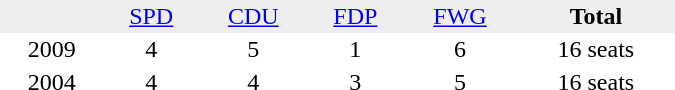<table border="0" cellpadding="2" cellspacing="0" width="450">
<tr bgcolor="#eeeeee" align="center">
<td></td>
<td><a href='#'>SPD</a></td>
<td><a href='#'>CDU</a></td>
<td><a href='#'>FDP</a></td>
<td><a href='#'>FWG</a></td>
<td><strong>Total</strong></td>
</tr>
<tr align="center">
<td>2009</td>
<td>4</td>
<td>5</td>
<td>1</td>
<td>6</td>
<td>16 seats</td>
</tr>
<tr align="center">
<td>2004</td>
<td>4</td>
<td>4</td>
<td>3</td>
<td>5</td>
<td>16 seats</td>
</tr>
</table>
